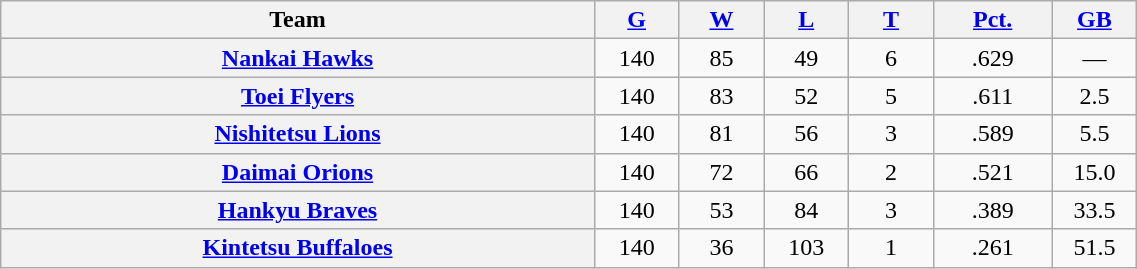<table class="wikitable plainrowheaders" width="60%" style="text-align:center;">
<tr>
<th scope="col" width="35%">Team</th>
<th scope="col" width="5%"><a href='#'>G</a></th>
<th scope="col" width="5%"><a href='#'>W</a></th>
<th scope="col" width="5%"><a href='#'>L</a></th>
<th scope="col" width="5%"><a href='#'>T</a></th>
<th scope="col" width="7%"><a href='#'>Pct.</a></th>
<th scope="col" width="5%"><a href='#'>GB</a></th>
</tr>
<tr>
<th scope="row" style="text-align:center;"><a href='#'>Nankai Hawks</a></th>
<td>140</td>
<td>85</td>
<td>49</td>
<td>6</td>
<td>.629</td>
<td>—</td>
</tr>
<tr>
<th scope="row" style="text-align:center;"><a href='#'>Toei Flyers</a></th>
<td>140</td>
<td>83</td>
<td>52</td>
<td>5</td>
<td>.611</td>
<td>2.5</td>
</tr>
<tr>
<th scope="row" style="text-align:center;"><a href='#'>Nishitetsu Lions</a></th>
<td>140</td>
<td>81</td>
<td>56</td>
<td>3</td>
<td>.589</td>
<td>5.5</td>
</tr>
<tr>
<th scope="row" style="text-align:center;"><a href='#'>Daimai Orions</a></th>
<td>140</td>
<td>72</td>
<td>66</td>
<td>2</td>
<td>.521</td>
<td>15.0</td>
</tr>
<tr>
<th scope="row" style="text-align:center;"><a href='#'>Hankyu Braves</a></th>
<td>140</td>
<td>53</td>
<td>84</td>
<td>3</td>
<td>.389</td>
<td>33.5</td>
</tr>
<tr>
<th scope="row" style="text-align:center;"><a href='#'>Kintetsu Buffaloes</a></th>
<td>140</td>
<td>36</td>
<td>103</td>
<td>1</td>
<td>.261</td>
<td>51.5</td>
</tr>
</table>
